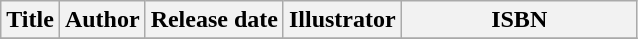<table class="wikitable sortable">
<tr>
<th>Title</th>
<th>Author</th>
<th>Release date</th>
<th>Illustrator</th>
<th width="150px">ISBN</th>
</tr>
<tr>
</tr>
</table>
